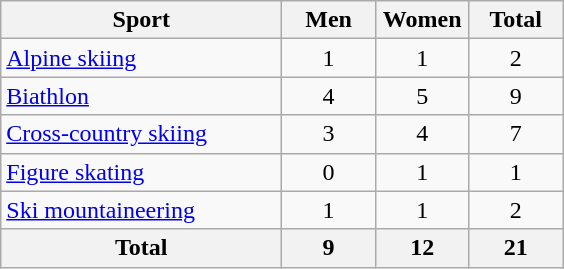<table class="wikitable sortable" style="text-align:center">
<tr>
<th width=180>Sport</th>
<th width=55>Men</th>
<th width=55>Women</th>
<th width=55>Total</th>
</tr>
<tr>
<td align=left><a href='#'>Alpine skiing</a></td>
<td>1</td>
<td>1</td>
<td>2</td>
</tr>
<tr>
<td align=left><a href='#'>Biathlon</a></td>
<td>4</td>
<td>5</td>
<td>9</td>
</tr>
<tr>
<td align=left><a href='#'>Cross-country skiing</a></td>
<td>3</td>
<td>4</td>
<td>7</td>
</tr>
<tr>
<td align=left><a href='#'>Figure skating</a></td>
<td>0</td>
<td>1</td>
<td>1</td>
</tr>
<tr>
<td align=left><a href='#'>Ski mountaineering</a></td>
<td>1</td>
<td>1</td>
<td>2</td>
</tr>
<tr>
<th>Total</th>
<th>9</th>
<th>12</th>
<th>21</th>
</tr>
</table>
